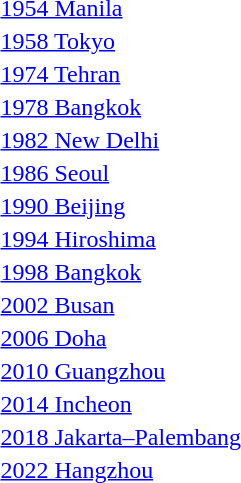<table>
<tr>
<td><a href='#'>1954 Manila</a></td>
<td></td>
<td></td>
<td></td>
</tr>
<tr>
<td><a href='#'>1958 Tokyo</a></td>
<td></td>
<td></td>
<td></td>
</tr>
<tr>
<td><a href='#'>1974 Tehran</a></td>
<td></td>
<td></td>
<td></td>
</tr>
<tr>
<td><a href='#'>1978 Bangkok</a></td>
<td></td>
<td></td>
<td></td>
</tr>
<tr>
<td><a href='#'>1982 New Delhi</a></td>
<td></td>
<td></td>
<td></td>
</tr>
<tr>
<td><a href='#'>1986 Seoul</a></td>
<td></td>
<td></td>
<td></td>
</tr>
<tr>
<td><a href='#'>1990 Beijing</a></td>
<td></td>
<td></td>
<td></td>
</tr>
<tr>
<td><a href='#'>1994 Hiroshima</a></td>
<td></td>
<td></td>
<td></td>
</tr>
<tr>
<td><a href='#'>1998 Bangkok</a></td>
<td></td>
<td></td>
<td></td>
</tr>
<tr>
<td><a href='#'>2002 Busan</a></td>
<td></td>
<td></td>
<td></td>
</tr>
<tr>
<td><a href='#'>2006 Doha</a></td>
<td></td>
<td></td>
<td></td>
</tr>
<tr>
<td><a href='#'>2010 Guangzhou</a></td>
<td></td>
<td></td>
<td></td>
</tr>
<tr>
<td><a href='#'>2014 Incheon</a></td>
<td></td>
<td></td>
<td></td>
</tr>
<tr>
<td><a href='#'>2018 Jakarta–Palembang</a></td>
<td></td>
<td></td>
<td></td>
</tr>
<tr>
<td><a href='#'>2022 Hangzhou</a></td>
<td></td>
<td></td>
<td></td>
</tr>
</table>
